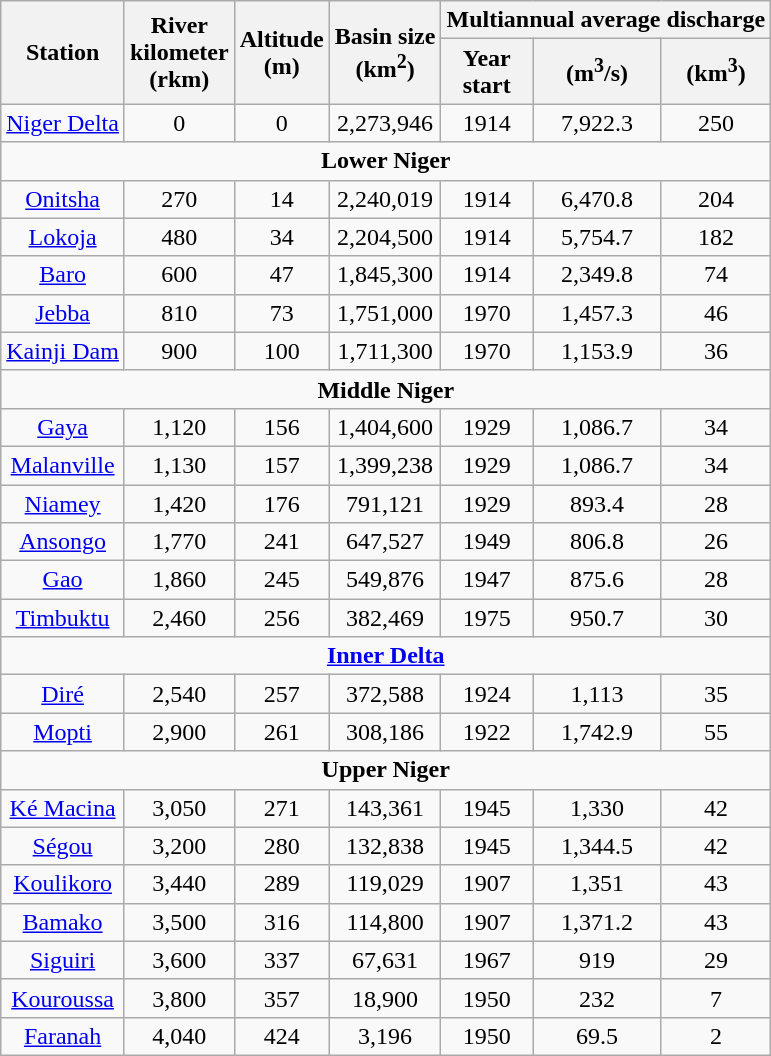<table class="wikitable" style="text-align:center;">
<tr>
<th rowspan="2">Station</th>
<th rowspan="2">River<br>kilometer<br>(rkm)</th>
<th rowspan="2">Altitude<br>(m)</th>
<th rowspan="2">Basin size<br>(km<sup>2</sup>)</th>
<th colspan="3">Multiannual average discharge</th>
</tr>
<tr>
<th>Year<br>start</th>
<th>(m<sup>3</sup>/s)</th>
<th>(km<sup>3</sup>)</th>
</tr>
<tr>
<td><a href='#'>Niger Delta</a></td>
<td>0</td>
<td>0</td>
<td>2,273,946</td>
<td>1914</td>
<td>7,922.3</td>
<td>250</td>
</tr>
<tr>
<td colspan="7"><strong>Lower Niger</strong></td>
</tr>
<tr>
<td><a href='#'>Onitsha</a></td>
<td>270</td>
<td>14</td>
<td>2,240,019</td>
<td>1914</td>
<td>6,470.8</td>
<td>204</td>
</tr>
<tr>
<td><a href='#'>Lokoja</a></td>
<td>480</td>
<td>34</td>
<td>2,204,500</td>
<td>1914</td>
<td>5,754.7</td>
<td>182</td>
</tr>
<tr>
<td><a href='#'>Baro</a></td>
<td>600</td>
<td>47</td>
<td>1,845,300</td>
<td>1914</td>
<td>2,349.8</td>
<td>74</td>
</tr>
<tr>
<td><a href='#'>Jebba</a></td>
<td>810</td>
<td>73</td>
<td>1,751,000</td>
<td>1970</td>
<td>1,457.3</td>
<td>46</td>
</tr>
<tr>
<td><a href='#'>Kainji Dam</a></td>
<td>900</td>
<td>100</td>
<td>1,711,300</td>
<td>1970</td>
<td>1,153.9</td>
<td>36</td>
</tr>
<tr>
<td colspan="7"><strong>Middle Niger</strong></td>
</tr>
<tr>
<td><a href='#'>Gaya</a></td>
<td>1,120</td>
<td>156</td>
<td>1,404,600</td>
<td>1929</td>
<td>1,086.7</td>
<td>34</td>
</tr>
<tr>
<td><a href='#'>Malanville</a></td>
<td>1,130</td>
<td>157</td>
<td>1,399,238</td>
<td>1929</td>
<td>1,086.7</td>
<td>34</td>
</tr>
<tr>
<td><a href='#'>Niamey</a></td>
<td>1,420</td>
<td>176</td>
<td>791,121</td>
<td>1929</td>
<td>893.4</td>
<td>28</td>
</tr>
<tr>
<td><a href='#'>Ansongo</a></td>
<td>1,770</td>
<td>241</td>
<td>647,527</td>
<td>1949</td>
<td>806.8</td>
<td>26</td>
</tr>
<tr>
<td><a href='#'>Gao</a></td>
<td>1,860</td>
<td>245</td>
<td>549,876</td>
<td>1947</td>
<td>875.6</td>
<td>28</td>
</tr>
<tr>
<td><a href='#'>Timbuktu</a></td>
<td>2,460</td>
<td>256</td>
<td>382,469</td>
<td>1975</td>
<td>950.7</td>
<td>30</td>
</tr>
<tr>
<td colspan="7"><strong><a href='#'>Inner Delta</a></strong></td>
</tr>
<tr>
<td><a href='#'>Diré</a></td>
<td>2,540</td>
<td>257</td>
<td>372,588</td>
<td>1924</td>
<td>1,113</td>
<td>35</td>
</tr>
<tr>
<td><a href='#'>Mopti</a></td>
<td>2,900</td>
<td>261</td>
<td>308,186</td>
<td>1922</td>
<td>1,742.9</td>
<td>55</td>
</tr>
<tr>
<td colspan="7"><strong>Upper Niger</strong></td>
</tr>
<tr>
<td><a href='#'>Ké Macina</a></td>
<td>3,050</td>
<td>271</td>
<td>143,361</td>
<td>1945</td>
<td>1,330</td>
<td>42</td>
</tr>
<tr>
<td><a href='#'>Ségou</a></td>
<td>3,200</td>
<td>280</td>
<td>132,838</td>
<td>1945</td>
<td>1,344.5</td>
<td>42</td>
</tr>
<tr>
<td><a href='#'>Koulikoro</a></td>
<td>3,440</td>
<td>289</td>
<td>119,029</td>
<td>1907</td>
<td>1,351</td>
<td>43</td>
</tr>
<tr>
<td><a href='#'>Bamako</a></td>
<td>3,500</td>
<td>316</td>
<td>114,800</td>
<td>1907</td>
<td>1,371.2</td>
<td>43</td>
</tr>
<tr>
<td><a href='#'>Siguiri</a></td>
<td>3,600</td>
<td>337</td>
<td>67,631</td>
<td>1967</td>
<td>919</td>
<td>29</td>
</tr>
<tr>
<td><a href='#'>Kouroussa</a></td>
<td>3,800</td>
<td>357</td>
<td>18,900</td>
<td>1950</td>
<td>232</td>
<td>7</td>
</tr>
<tr>
<td><a href='#'>Faranah</a></td>
<td>4,040</td>
<td>424</td>
<td>3,196</td>
<td>1950</td>
<td>69.5</td>
<td>2</td>
</tr>
</table>
